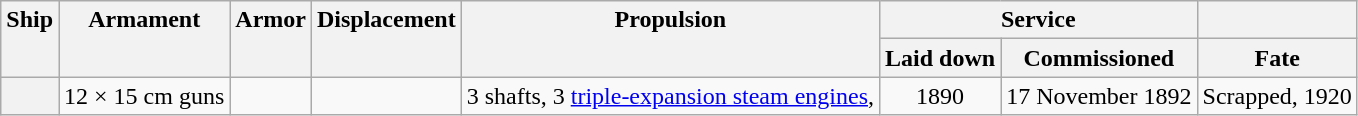<table class="wikitable plainrowheaders" style="text-align: center;">
<tr valign="top">
<th scope="col" rowspan="2">Ship</th>
<th scope="col" rowspan="2">Armament</th>
<th scope="col" rowspan="2">Armor</th>
<th scope="col" rowspan="2">Displacement</th>
<th scope="col" rowspan="2">Propulsion</th>
<th scope="col" colspan="2">Service</th>
<th></th>
</tr>
<tr valign="top">
<th scope="col">Laid down</th>
<th scope="col">Commissioned</th>
<th scope="col">Fate</th>
</tr>
<tr valign="center">
<th scope="row"></th>
<td>12 × 15 cm guns</td>
<td></td>
<td></td>
<td style="text-align: left;">3 shafts, 3 <a href='#'>triple-expansion steam engines</a>, </td>
<td>1890</td>
<td>17 November 1892</td>
<td style="text-align: left;">Scrapped, 1920</td>
</tr>
</table>
